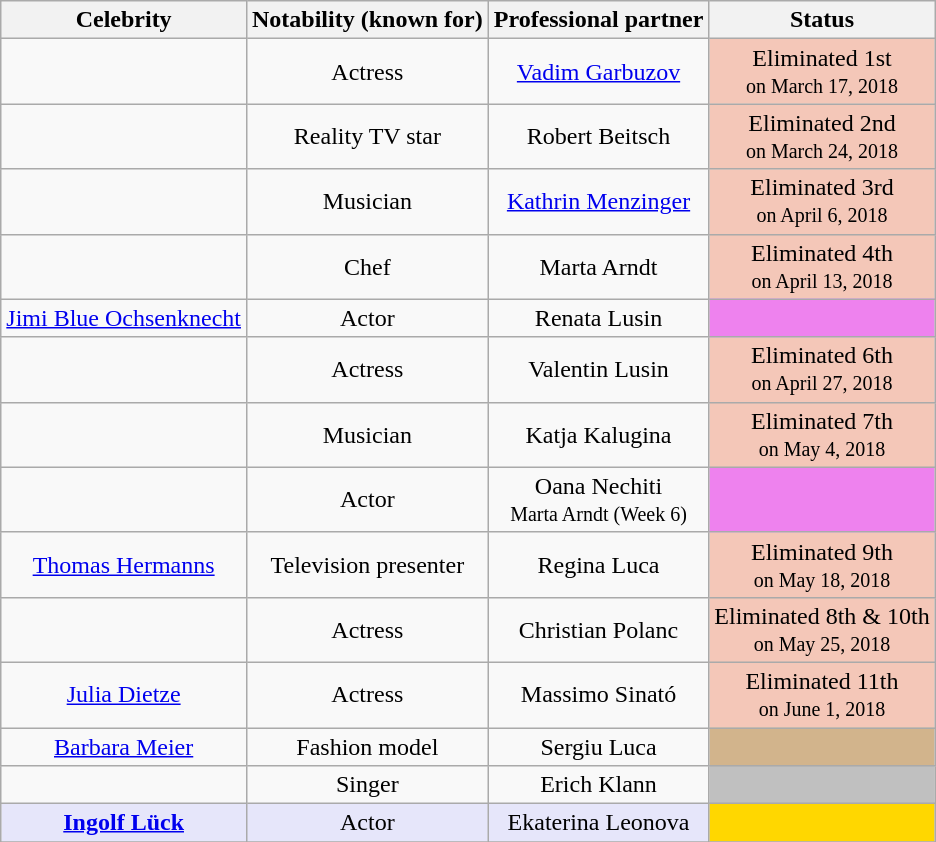<table class= "wikitable sortable" style="text-align: center; margin:auto; align: center">
<tr>
<th>Celebrity</th>
<th>Notability (known for)</th>
<th>Professional partner</th>
<th>Status</th>
</tr>
<tr>
<td></td>
<td>Actress</td>
<td><a href='#'>Vadim Garbuzov</a></td>
<td bgcolor="#F4C7B8">Eliminated 1st<br><small>on March 17, 2018</small></td>
</tr>
<tr>
<td></td>
<td>Reality TV star</td>
<td>Robert Beitsch</td>
<td bgcolor="#F4C7B8">Eliminated 2nd<br><small>on March 24, 2018</small></td>
</tr>
<tr>
<td></td>
<td>Musician</td>
<td><a href='#'>Kathrin Menzinger</a></td>
<td bgcolor="#F4C7B8">Eliminated 3rd<br><small>on April 6, 2018</small></td>
</tr>
<tr>
<td></td>
<td>Chef</td>
<td>Marta Arndt</td>
<td bgcolor="#F4C7B8">Eliminated 4th<br><small>on April 13, 2018</small></td>
</tr>
<tr>
<td><a href='#'>Jimi Blue Ochsenknecht</a></td>
<td>Actor</td>
<td>Renata Lusin</td>
<td bgcolor="violet"></td>
</tr>
<tr>
<td></td>
<td>Actress</td>
<td>Valentin Lusin</td>
<td bgcolor="#F4C7B8">Eliminated 6th<br><small>on April 27, 2018</small></td>
</tr>
<tr>
<td></td>
<td>Musician</td>
<td>Katja Kalugina</td>
<td bgcolor="#F4C7B8">Eliminated 7th<br><small>on May 4, 2018</small></td>
</tr>
<tr>
<td></td>
<td>Actor</td>
<td>Oana Nechiti<br><small>Marta Arndt (Week 6)</small></td>
<td bgcolor="violet"></td>
</tr>
<tr>
<td><a href='#'>Thomas Hermanns</a></td>
<td>Television presenter</td>
<td>Regina Luca</td>
<td bgcolor="#F4C7B8">Eliminated 9th<br><small>on May 18, 2018</small></td>
</tr>
<tr>
<td></td>
<td>Actress</td>
<td>Christian Polanc</td>
<td bgcolor="#F4C7B8">Eliminated 8th & 10th<br><small>on May 25, 2018</small></td>
</tr>
<tr>
<td><a href='#'>Julia Dietze</a></td>
<td>Actress</td>
<td>Massimo Sinató</td>
<td bgcolor="#F4C7B8">Eliminated 11th<br><small>on June 1, 2018</small></td>
</tr>
<tr>
<td><a href='#'>Barbara Meier</a></td>
<td>Fashion model</td>
<td>Sergiu Luca</td>
<td bgcolor="tan"></td>
</tr>
<tr>
<td></td>
<td>Singer</td>
<td>Erich Klann</td>
<td bgcolor="silver"></td>
</tr>
<tr bgcolor="lavender">
<td><strong><a href='#'>Ingolf Lück</a></strong></td>
<td>Actor</td>
<td>Ekaterina Leonova</td>
<td bgcolor="gold"></td>
</tr>
<tr>
</tr>
</table>
